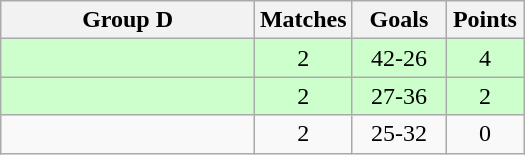<table class="wikitable" style="text-align:center;" width="350px">
<tr>
<th>Group D</th>
<th width="45px">Matches</th>
<th width="55px">Goals</th>
<th width="45px">Points</th>
</tr>
<tr bgcolor="#ccffcc">
<td align="left"></td>
<td>2</td>
<td>42-26</td>
<td>4</td>
</tr>
<tr bgcolor="#ccffcc">
<td align="left"></td>
<td>2</td>
<td>27-36</td>
<td>2</td>
</tr>
<tr>
<td align="left"></td>
<td>2</td>
<td>25-32</td>
<td>0</td>
</tr>
</table>
